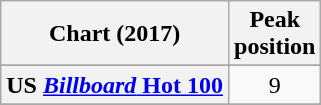<table class="wikitable sortable plainrowheaders" style="text-align:center">
<tr>
<th scope="col">Chart (2017)</th>
<th scope="col">Peak<br> position</th>
</tr>
<tr>
</tr>
<tr>
</tr>
<tr>
</tr>
<tr>
</tr>
<tr>
</tr>
<tr>
</tr>
<tr>
</tr>
<tr>
</tr>
<tr>
</tr>
<tr>
</tr>
<tr>
</tr>
<tr>
</tr>
<tr>
</tr>
<tr>
<th scope="row">US <a href='#'><em>Billboard</em> Hot 100</a></th>
<td>9</td>
</tr>
<tr>
</tr>
<tr>
</tr>
</table>
